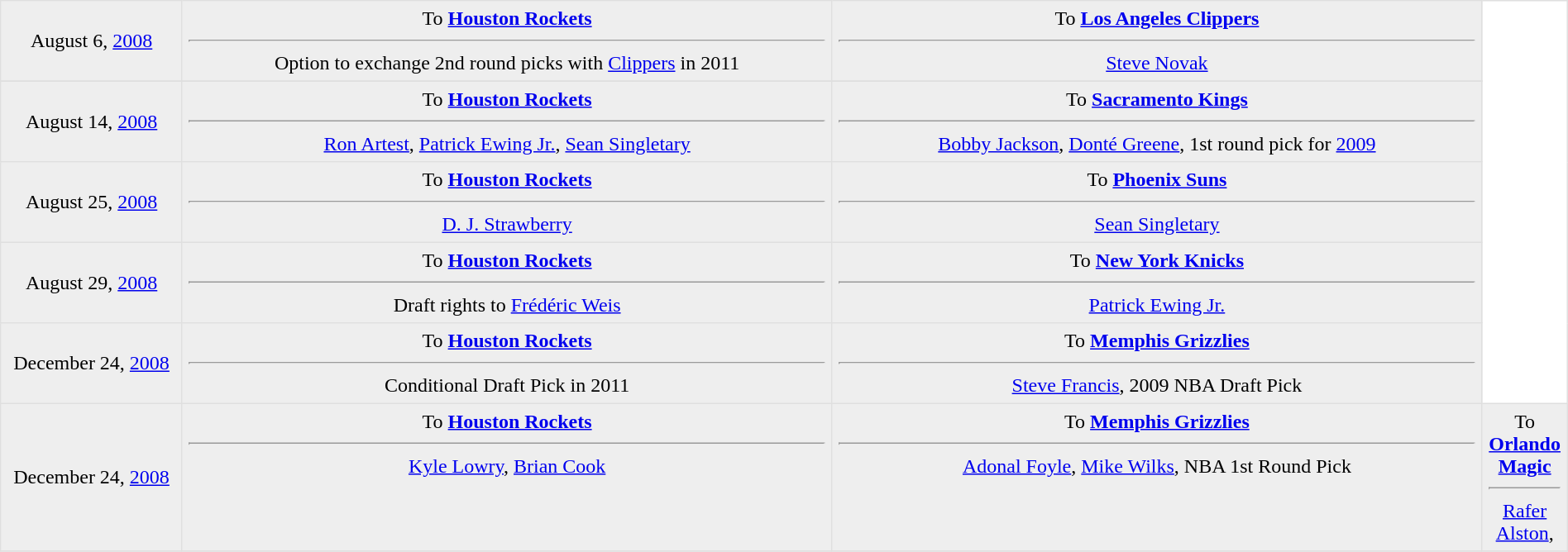<table border=1 style="border-collapse:collapse; text-align: center" bordercolor="#DFDFDF"  cellpadding="5">
<tr bgcolor="eeeeee">
<td style="width:12%">August 6, <a href='#'>2008</a><br></td>
<td style="width:44%" valign="top">To <strong><a href='#'>Houston Rockets</a></strong><hr>Option to exchange 2nd round picks with <a href='#'>Clippers</a> in 2011</td>
<td style="width:44%" valign="top">To <strong><a href='#'>Los Angeles Clippers</a></strong><hr><a href='#'>Steve Novak</a></td>
</tr>
<tr>
</tr>
<tr bgcolor="eeeeee">
<td style="width:12%">August 14, <a href='#'>2008</a><br></td>
<td style="width:44%" valign="top">To <strong><a href='#'>Houston Rockets</a></strong><hr><a href='#'>Ron Artest</a>, <a href='#'>Patrick Ewing Jr.</a>, <a href='#'>Sean Singletary</a></td>
<td style="width:44%" valign="top">To <strong><a href='#'>Sacramento Kings</a></strong><hr><a href='#'>Bobby Jackson</a>, <a href='#'>Donté Greene</a>, 1st round pick for <a href='#'>2009</a></td>
</tr>
<tr bgcolor="eeeeee">
<td style="width:12%">August 25, <a href='#'>2008</a><br></td>
<td style="width:44%" valign="top">To <strong><a href='#'>Houston Rockets</a></strong><hr><a href='#'>D. J. Strawberry</a></td>
<td style="width:44%" valign="top">To <strong><a href='#'>Phoenix Suns</a></strong><hr><a href='#'>Sean Singletary</a></td>
</tr>
<tr bgcolor="eeeeee">
<td style="width:12%">August 29, <a href='#'>2008</a><br></td>
<td style="width:44%" valign="top">To <strong><a href='#'>Houston Rockets</a></strong><hr>Draft rights to <a href='#'>Frédéric Weis</a></td>
<td style="width:44%" valign="top">To <strong><a href='#'>New York Knicks</a></strong><hr><a href='#'>Patrick Ewing Jr.</a></td>
</tr>
<tr bgcolor="eeeeee">
<td style="width:12%">December 24, <a href='#'>2008</a><br></td>
<td style="width:44%" valign="top">To <strong><a href='#'>Houston Rockets</a></strong><hr>Conditional Draft Pick in 2011</td>
<td style="width:44%" valign="top">To <strong><a href='#'>Memphis Grizzlies</a></strong><hr><a href='#'>Steve Francis</a>, 2009 NBA Draft Pick</td>
</tr>
<tr bgcolor="eeeeee">
<td style="width:12%">December 24, <a href='#'>2008</a><br></td>
<td style="width:44%" valign="top">To <strong><a href='#'>Houston Rockets</a></strong><hr><a href='#'>Kyle Lowry</a>, <a href='#'>Brian Cook</a></td>
<td style="width:44%" valign="top">To <strong><a href='#'>Memphis Grizzlies</a></strong><hr><a href='#'>Adonal Foyle</a>, <a href='#'>Mike Wilks</a>, NBA 1st Round Pick</td>
<td style="width:44%" valign="top">To <strong><a href='#'>Orlando Magic</a></strong><hr><a href='#'>Rafer Alston</a>,</td>
</tr>
<tr>
</tr>
</table>
